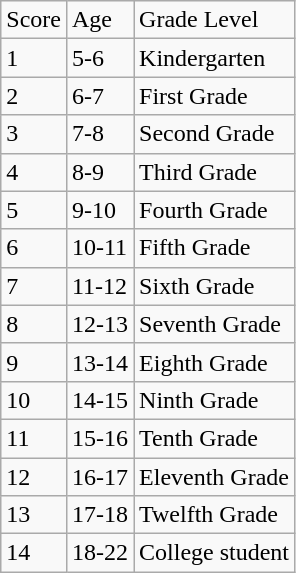<table class="wikitable">
<tr>
<td>Score</td>
<td>Age</td>
<td>Grade Level</td>
</tr>
<tr>
<td>1</td>
<td>5-6</td>
<td>Kindergarten</td>
</tr>
<tr>
<td>2</td>
<td>6-7</td>
<td>First Grade</td>
</tr>
<tr>
<td>3</td>
<td>7-8</td>
<td>Second Grade</td>
</tr>
<tr>
<td>4</td>
<td>8-9</td>
<td>Third Grade</td>
</tr>
<tr>
<td>5</td>
<td>9-10</td>
<td>Fourth Grade</td>
</tr>
<tr>
<td>6</td>
<td>10-11</td>
<td>Fifth Grade</td>
</tr>
<tr>
<td>7</td>
<td>11-12</td>
<td>Sixth Grade</td>
</tr>
<tr>
<td>8</td>
<td>12-13</td>
<td>Seventh Grade</td>
</tr>
<tr>
<td>9</td>
<td>13-14</td>
<td>Eighth Grade</td>
</tr>
<tr>
<td>10</td>
<td>14-15</td>
<td>Ninth Grade</td>
</tr>
<tr>
<td>11</td>
<td>15-16</td>
<td>Tenth Grade</td>
</tr>
<tr>
<td>12</td>
<td>16-17</td>
<td>Eleventh Grade</td>
</tr>
<tr>
<td>13</td>
<td>17-18</td>
<td>Twelfth Grade</td>
</tr>
<tr>
<td>14</td>
<td>18-22</td>
<td>College student</td>
</tr>
</table>
